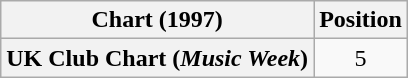<table class="wikitable sortable plainrowheaders" style="text-align:center">
<tr>
<th scope="col">Chart (1997)</th>
<th scope="col">Position</th>
</tr>
<tr>
<th scope="row">UK Club Chart (<em>Music Week</em>)</th>
<td>5</td>
</tr>
</table>
